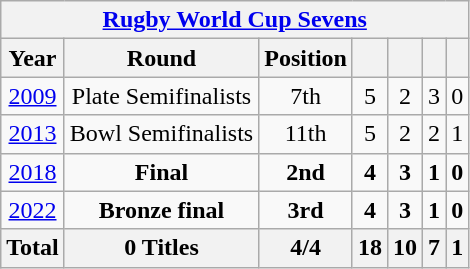<table class="wikitable" style="text-align: center;">
<tr>
<th colspan=7><a href='#'>Rugby World Cup Sevens</a></th>
</tr>
<tr>
<th>Year</th>
<th>Round</th>
<th>Position</th>
<th></th>
<th></th>
<th></th>
<th></th>
</tr>
<tr>
<td> <a href='#'>2009</a></td>
<td>Plate Semifinalists</td>
<td>7th</td>
<td>5</td>
<td>2</td>
<td>3</td>
<td>0</td>
</tr>
<tr>
<td> <a href='#'>2013</a></td>
<td>Bowl Semifinalists</td>
<td>11th</td>
<td>5</td>
<td>2</td>
<td>2</td>
<td>1</td>
</tr>
<tr>
<td> <a href='#'>2018</a></td>
<td><strong>Final</strong></td>
<td><strong>2nd</strong></td>
<td><strong>4</strong></td>
<td><strong>3</strong></td>
<td><strong>1</strong></td>
<td><strong>0</strong></td>
</tr>
<tr>
<td> <a href='#'>2022</a></td>
<td><strong>Bronze final</strong></td>
<td><strong>3rd</strong></td>
<td><strong>4</strong></td>
<td><strong>3</strong></td>
<td><strong>1</strong></td>
<td><strong>0</strong></td>
</tr>
<tr>
<th>Total</th>
<th>0 Titles</th>
<th>4/4</th>
<th>18</th>
<th>10</th>
<th>7</th>
<th>1</th>
</tr>
</table>
